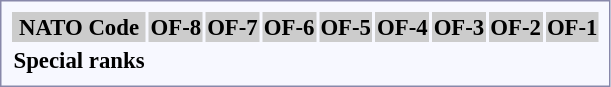<table style="border:1px solid #8888aa; background-color:#f7f8ff; padding:5px; font-size:95%; margin: 0px 12px 12px 0px;">
<tr style="background-color:#CCCCCC; text-align:center;">
<th>NATO Code</th>
<th>OF-8</th>
<th>OF-7</th>
<th>OF-6</th>
<th colspan=2>OF-5</th>
<th colspan=2>OF-4</th>
<th colspan=2>OF-3</th>
<th>OF-2</th>
<th>OF-1</th>
</tr>
<tr style="text-align:center;">
<td><strong>Special ranks</strong></td>
<td></td>
<td></td>
<td></td>
<td></td>
<td></td>
<td></td>
<td></td>
<td></td>
<td></td>
<td></td>
<td></td>
</tr>
</table>
